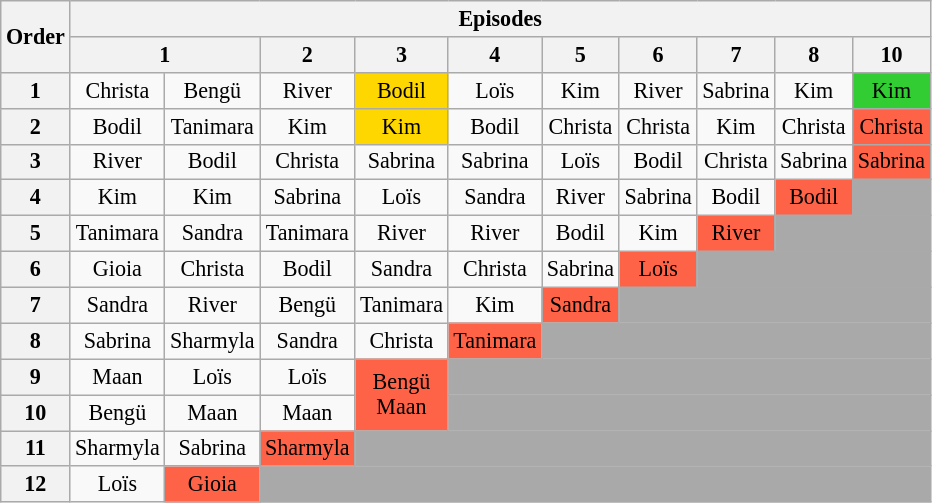<table class="wikitable" style="text-align:center; font-size:92%">
<tr>
<th rowspan="2">Order</th>
<th colspan="10">Episodes</th>
</tr>
<tr>
<th colspan="2">1</th>
<th>2</th>
<th>3</th>
<th>4</th>
<th>5</th>
<th>6</th>
<th>7</th>
<th>8</th>
<th>10</th>
</tr>
<tr>
<th>1</th>
<td>Christa</td>
<td>Bengü</td>
<td>River</td>
<td bgcolor="gold">Bodil</td>
<td>Loïs</td>
<td>Kim</td>
<td>River</td>
<td>Sabrina</td>
<td>Kim</td>
<td style="background:limegreen;">Kim</td>
</tr>
<tr>
<th>2</th>
<td>Bodil</td>
<td>Tanimara</td>
<td>Kim</td>
<td bgcolor="gold">Kim</td>
<td>Bodil</td>
<td>Christa</td>
<td>Christa</td>
<td>Kim</td>
<td>Christa</td>
<td style="background:tomato;">Christa</td>
</tr>
<tr>
<th>3</th>
<td>River</td>
<td>Bodil</td>
<td>Christa</td>
<td>Sabrina</td>
<td>Sabrina</td>
<td>Loïs</td>
<td>Bodil</td>
<td>Christa</td>
<td>Sabrina</td>
<td style="background:tomato;">Sabrina</td>
</tr>
<tr>
<th>4</th>
<td>Kim</td>
<td>Kim</td>
<td>Sabrina</td>
<td>Loïs</td>
<td>Sandra</td>
<td>River</td>
<td>Sabrina</td>
<td>Bodil</td>
<td style="background:tomato;">Bodil</td>
<td style="background:darkgray;" colspan="1"></td>
</tr>
<tr>
<th>5</th>
<td>Tanimara</td>
<td>Sandra</td>
<td>Tanimara</td>
<td>River</td>
<td>River</td>
<td>Bodil</td>
<td>Kim</td>
<td style="background:tomato;">River</td>
<td style="background:darkgray;" colspan="2"></td>
</tr>
<tr>
<th>6</th>
<td>Gioia</td>
<td>Christa</td>
<td>Bodil</td>
<td>Sandra</td>
<td>Christa</td>
<td>Sabrina</td>
<td style="background:tomato;">Loïs</td>
<td style="background:darkgray;" colspan="4"></td>
</tr>
<tr>
<th>7</th>
<td>Sandra</td>
<td>River</td>
<td>Bengü</td>
<td>Tanimara</td>
<td>Kim</td>
<td style="background:tomato;">Sandra</td>
<td style="background:darkgray;" colspan="5"></td>
</tr>
<tr>
<th>8</th>
<td>Sabrina</td>
<td>Sharmyla</td>
<td>Sandra</td>
<td>Christa</td>
<td style="background:tomato;">Tanimara</td>
<td style="background:darkgray;" colspan="6"></td>
</tr>
<tr>
<th>9</th>
<td>Maan</td>
<td>Loïs</td>
<td>Loïs</td>
<td rowspan="2" style="background:tomato;">Bengü<br>Maan</td>
<td style="background:darkgray;" colspan="8"></td>
</tr>
<tr>
<th>10</th>
<td>Bengü</td>
<td>Maan</td>
<td>Maan</td>
<td style="background:darkgray;" colspan="8"></td>
</tr>
<tr>
<th>11</th>
<td>Sharmyla</td>
<td>Sabrina</td>
<td style="background:tomato;">Sharmyla</td>
<td style="background:darkgray;" colspan="9"></td>
</tr>
<tr>
<th>12</th>
<td>Loïs</td>
<td style="background:tomato;">Gioia</td>
<td style="background:darkgray;" colspan="10"></td>
</tr>
</table>
